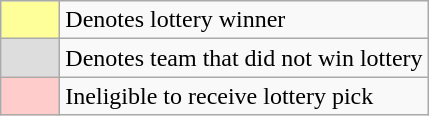<table class="wikitable">
<tr>
<td style="background:#ff9; width:2em; text-align:center;"></td>
<td style="text-align:left">Denotes lottery winner</td>
</tr>
<tr>
<td style="background:#DDDDDD; width:2em; text-align:center;"></td>
<td style="text-align:left">Denotes team that did not win lottery</td>
</tr>
<tr>
<td style="background:#FFCCCC; width:2em; text-align:center;"></td>
<td style="text-align:left">Ineligible to receive lottery pick</td>
</tr>
</table>
